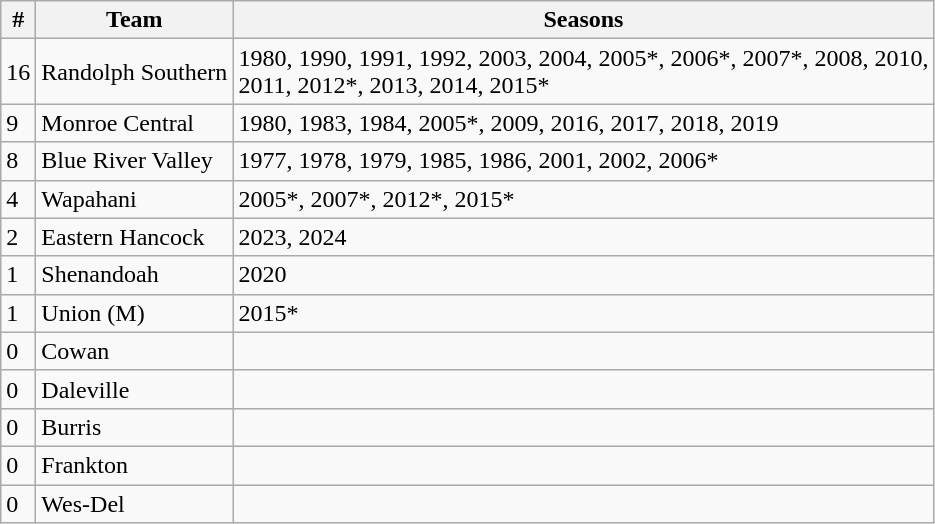<table class="wikitable" style=>
<tr>
<th>#</th>
<th>Team</th>
<th>Seasons</th>
</tr>
<tr>
<td>16</td>
<td>Randolph Southern</td>
<td>1980, 1990, 1991, 1992, 2003, 2004, 2005*, 2006*, 2007*, 2008, 2010,<br>2011, 2012*, 2013, 2014, 2015*</td>
</tr>
<tr>
<td>9</td>
<td>Monroe Central</td>
<td>1980, 1983, 1984, 2005*, 2009, 2016, 2017, 2018, 2019</td>
</tr>
<tr>
<td>8</td>
<td>Blue River Valley</td>
<td>1977, 1978, 1979, 1985, 1986, 2001, 2002, 2006*</td>
</tr>
<tr>
<td>4</td>
<td>Wapahani</td>
<td>2005*, 2007*, 2012*, 2015*</td>
</tr>
<tr>
<td>2</td>
<td>Eastern Hancock</td>
<td>2023, 2024</td>
</tr>
<tr>
<td>1</td>
<td>Shenandoah</td>
<td>2020</td>
</tr>
<tr>
<td>1</td>
<td>Union (M)</td>
<td>2015*</td>
</tr>
<tr>
<td>0</td>
<td>Cowan</td>
<td></td>
</tr>
<tr>
<td>0</td>
<td>Daleville</td>
<td></td>
</tr>
<tr>
<td>0</td>
<td>Burris</td>
<td></td>
</tr>
<tr>
<td>0</td>
<td>Frankton</td>
<td></td>
</tr>
<tr>
<td>0</td>
<td>Wes-Del</td>
<td></td>
</tr>
</table>
